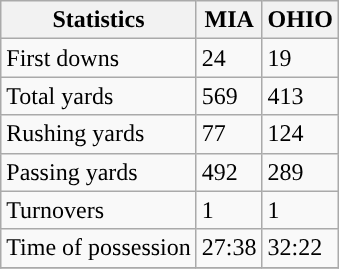<table class="wikitable">
<tr>
<th>Statistics</th>
<th>MIA</th>
<th>OHIO</th>
</tr>
<tr>
<td>First downs</td>
<td>24</td>
<td>19</td>
</tr>
<tr>
<td>Total yards</td>
<td>569</td>
<td>413</td>
</tr>
<tr>
<td>Rushing yards</td>
<td>77</td>
<td>124</td>
</tr>
<tr>
<td>Passing yards</td>
<td>492</td>
<td>289</td>
</tr>
<tr>
<td>Turnovers</td>
<td>1</td>
<td>1</td>
</tr>
<tr>
<td>Time of possession</td>
<td>27:38</td>
<td>32:22</td>
</tr>
<tr>
</tr>
</table>
